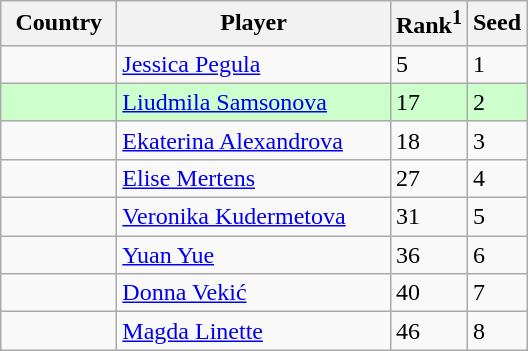<table class="wikitable">
<tr>
<th width="70">Country</th>
<th width="175">Player</th>
<th>Rank<sup>1</sup></th>
<th>Seed</th>
</tr>
<tr>
<td></td>
<td><a href='#'>Jessica Pegula</a></td>
<td>5</td>
<td>1</td>
</tr>
<tr style="background:#cfc;">
<td></td>
<td><a href='#'>Liudmila Samsonova</a></td>
<td>17</td>
<td>2</td>
</tr>
<tr>
<td></td>
<td><a href='#'>Ekaterina Alexandrova</a></td>
<td>18</td>
<td>3</td>
</tr>
<tr>
<td></td>
<td><a href='#'>Elise Mertens</a></td>
<td>27</td>
<td>4</td>
</tr>
<tr>
<td></td>
<td><a href='#'>Veronika Kudermetova</a></td>
<td>31</td>
<td>5</td>
</tr>
<tr>
<td></td>
<td><a href='#'>Yuan Yue</a></td>
<td>36</td>
<td>6</td>
</tr>
<tr>
<td></td>
<td><a href='#'>Donna Vekić</a></td>
<td>40</td>
<td>7</td>
</tr>
<tr>
<td></td>
<td><a href='#'>Magda Linette</a></td>
<td>46</td>
<td>8</td>
</tr>
</table>
